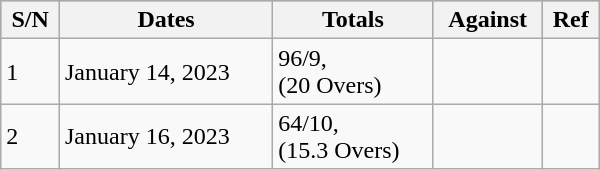<table class="wikitable"  style="width: 400px;">
<tr bgcolor=#bdb76b>
<th>S/N</th>
<th>Dates</th>
<th>Totals</th>
<th>Against</th>
<th>Ref</th>
</tr>
<tr>
<td>1</td>
<td>January 14, 2023</td>
<td>96/9,<br>(20 Overs)</td>
<td></td>
<td></td>
</tr>
<tr>
<td>2</td>
<td>January 16, 2023</td>
<td>64/10,<br>(15.3 Overs)</td>
<td></td>
<td></td>
</tr>
</table>
